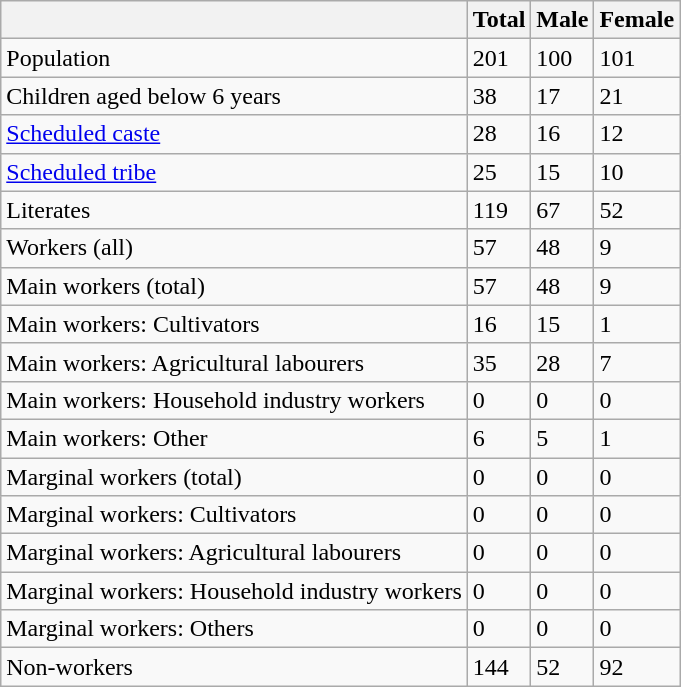<table class="wikitable sortable">
<tr>
<th></th>
<th>Total</th>
<th>Male</th>
<th>Female</th>
</tr>
<tr>
<td>Population</td>
<td>201</td>
<td>100</td>
<td>101</td>
</tr>
<tr>
<td>Children aged below 6 years</td>
<td>38</td>
<td>17</td>
<td>21</td>
</tr>
<tr>
<td><a href='#'>Scheduled caste</a></td>
<td>28</td>
<td>16</td>
<td>12</td>
</tr>
<tr>
<td><a href='#'>Scheduled tribe</a></td>
<td>25</td>
<td>15</td>
<td>10</td>
</tr>
<tr>
<td>Literates</td>
<td>119</td>
<td>67</td>
<td>52</td>
</tr>
<tr>
<td>Workers (all)</td>
<td>57</td>
<td>48</td>
<td>9</td>
</tr>
<tr>
<td>Main workers (total)</td>
<td>57</td>
<td>48</td>
<td>9</td>
</tr>
<tr>
<td>Main workers: Cultivators</td>
<td>16</td>
<td>15</td>
<td>1</td>
</tr>
<tr>
<td>Main workers: Agricultural labourers</td>
<td>35</td>
<td>28</td>
<td>7</td>
</tr>
<tr>
<td>Main workers: Household industry workers</td>
<td>0</td>
<td>0</td>
<td>0</td>
</tr>
<tr>
<td>Main workers: Other</td>
<td>6</td>
<td>5</td>
<td>1</td>
</tr>
<tr>
<td>Marginal workers (total)</td>
<td>0</td>
<td>0</td>
<td>0</td>
</tr>
<tr>
<td>Marginal workers: Cultivators</td>
<td>0</td>
<td>0</td>
<td>0</td>
</tr>
<tr>
<td>Marginal workers: Agricultural labourers</td>
<td>0</td>
<td>0</td>
<td>0</td>
</tr>
<tr>
<td>Marginal workers: Household industry workers</td>
<td>0</td>
<td>0</td>
<td>0</td>
</tr>
<tr>
<td>Marginal workers: Others</td>
<td>0</td>
<td>0</td>
<td>0</td>
</tr>
<tr>
<td>Non-workers</td>
<td>144</td>
<td>52</td>
<td>92</td>
</tr>
</table>
